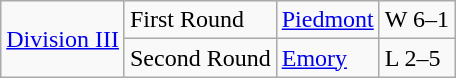<table class="wikitable">
<tr>
<td rowspan="5"><a href='#'>Division III</a></td>
<td>First Round</td>
<td><a href='#'>Piedmont</a></td>
<td>W 6–1</td>
</tr>
<tr>
<td>Second Round</td>
<td><a href='#'>Emory</a></td>
<td>L 2–5</td>
</tr>
</table>
